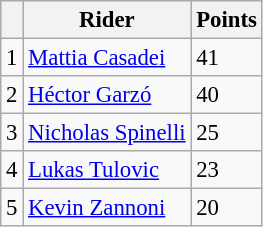<table class="wikitable" style="font-size: 95%;">
<tr>
<th></th>
<th>Rider</th>
<th>Points</th>
</tr>
<tr>
<td align=center>1</td>
<td> <a href='#'>Mattia Casadei</a></td>
<td align=left>41</td>
</tr>
<tr>
<td align=center>2</td>
<td> <a href='#'>Héctor Garzó</a></td>
<td align=left>40</td>
</tr>
<tr>
<td align=center>3</td>
<td> <a href='#'>Nicholas Spinelli</a></td>
<td align=left>25</td>
</tr>
<tr>
<td align=center>4</td>
<td> <a href='#'>Lukas Tulovic</a></td>
<td align=left>23</td>
</tr>
<tr>
<td align=center>5</td>
<td> <a href='#'>Kevin Zannoni</a></td>
<td align=left>20</td>
</tr>
</table>
